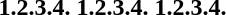<table>
<tr>
<td valign="top"width="30%px"><br><strong>1.</strong><strong>2.</strong><strong>3.</strong><strong>4.</strong></td>
<td valign="top" width="30%px"><br><strong>1.</strong><strong>2.</strong><strong>3.</strong><strong>4.</strong></td>
<td valign="top"width="50%px"><br><strong>1.</strong><strong>2.</strong><strong>3.</strong><strong>4.</strong></td>
</tr>
</table>
